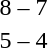<table style="text-align:center">
<tr>
<th width=200></th>
<th width=100></th>
<th width=200></th>
</tr>
<tr>
<td align=right><strong></strong></td>
<td>8 – 7</td>
<td align=left></td>
</tr>
<tr>
<td align=right><strong></strong></td>
<td>5 – 4</td>
<td align=left></td>
</tr>
</table>
